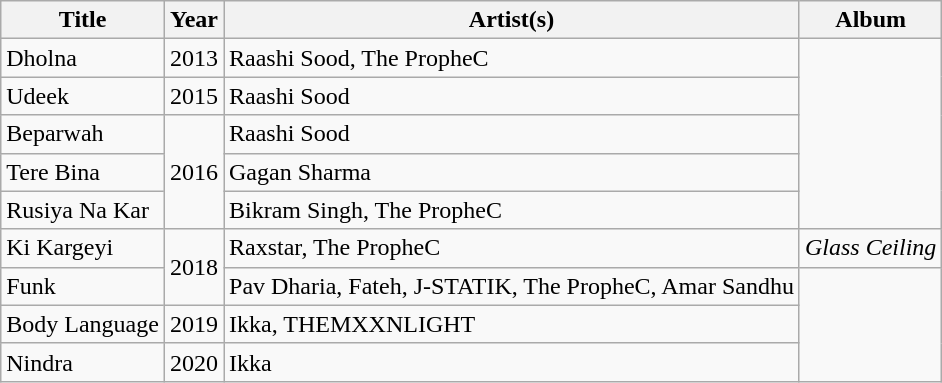<table class="wikitable">
<tr>
<th>Title</th>
<th>Year</th>
<th>Artist(s)</th>
<th>Album</th>
</tr>
<tr>
<td>Dholna</td>
<td>2013</td>
<td>Raashi Sood, The PropheC</td>
<td rowspan="5"></td>
</tr>
<tr>
<td>Udeek</td>
<td>2015</td>
<td>Raashi Sood</td>
</tr>
<tr>
<td>Beparwah</td>
<td rowspan="3">2016</td>
<td>Raashi Sood</td>
</tr>
<tr>
<td>Tere Bina</td>
<td>Gagan Sharma</td>
</tr>
<tr>
<td>Rusiya Na Kar</td>
<td>Bikram Singh, The PropheC</td>
</tr>
<tr>
<td>Ki Kargeyi</td>
<td rowspan="2">2018</td>
<td>Raxstar, The PropheC</td>
<td><em>Glass Ceiling</em></td>
</tr>
<tr>
<td>Funk</td>
<td>Pav Dharia, Fateh, J-STATIK, The PropheC, Amar Sandhu</td>
<td rowspan="3"></td>
</tr>
<tr>
<td>Body Language</td>
<td>2019</td>
<td>Ikka, THEMXXNLIGHT</td>
</tr>
<tr>
<td>Nindra</td>
<td>2020</td>
<td>Ikka</td>
</tr>
</table>
